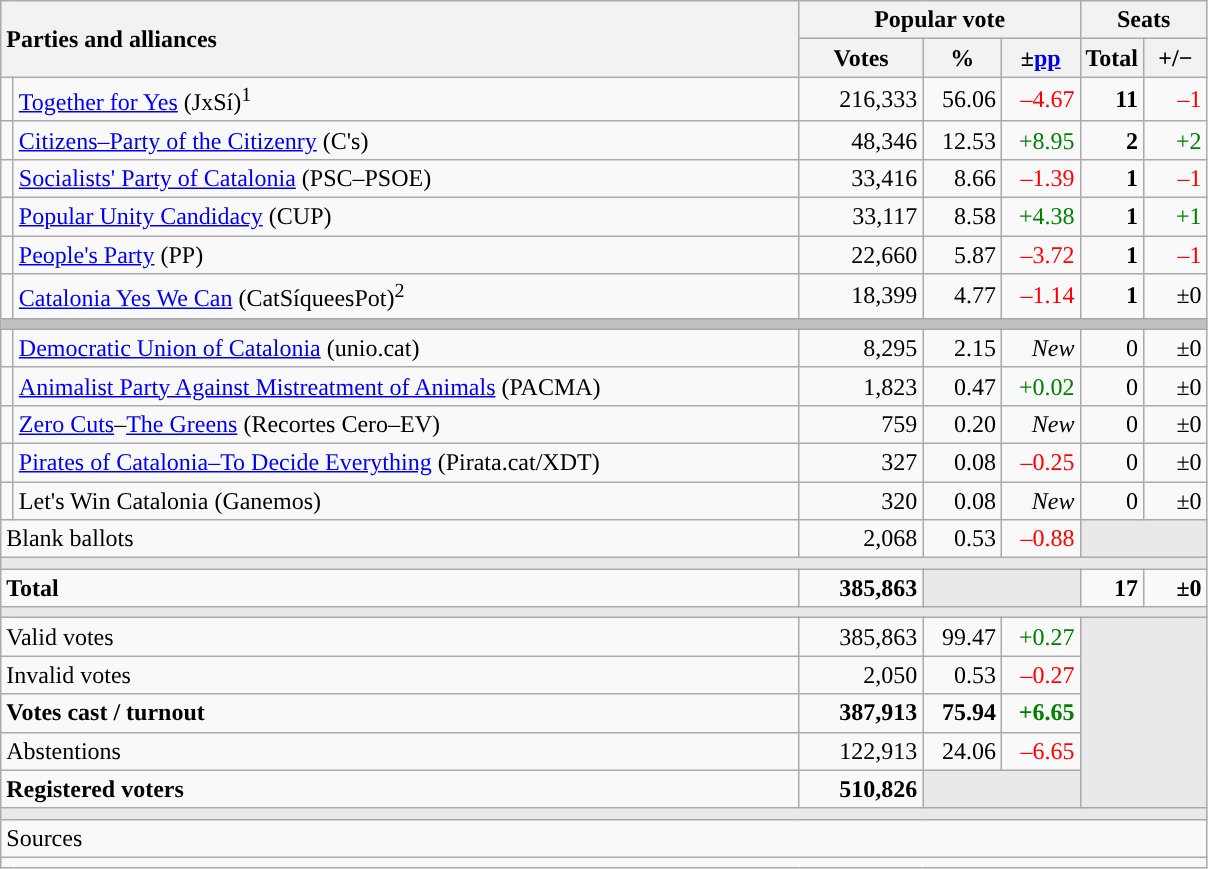<table class="wikitable" style="text-align:right;">
<tr>
<th style="text-align:left;" rowspan="2" colspan="2" width="525">Parties and alliances</th>
<th colspan="3">Popular vote</th>
<th colspan="2">Seats</th>
</tr>
<tr>
<th width="75">Votes</th>
<th width="45">%</th>
<th width="45">±<a href='#'>pp</a></th>
<th width="35">Total</th>
<th width="35">+/−</th>
</tr>
<tr>
<td width="1" style="color:inherit;background:"></td>
<td align="left"><a href='#'>Together for Yes</a> (JxSí)<sup>1</sup></td>
<td>216,333</td>
<td>56.06</td>
<td style="color:red;">–4.67</td>
<td><strong>11</strong></td>
<td style="color:red;">–1</td>
</tr>
<tr>
<td style="color:inherit;background:"></td>
<td align="left"><a href='#'>Citizens–Party of the Citizenry</a> (C's)</td>
<td>48,346</td>
<td>12.53</td>
<td style="color:green;">+8.95</td>
<td><strong>2</strong></td>
<td style="color:green;">+2</td>
</tr>
<tr>
<td style="color:inherit;background:"></td>
<td align="left"><a href='#'>Socialists' Party of Catalonia</a> (PSC–PSOE)</td>
<td>33,416</td>
<td>8.66</td>
<td style="color:red;">–1.39</td>
<td><strong>1</strong></td>
<td style="color:red;">–1</td>
</tr>
<tr>
<td style="color:inherit;background:"></td>
<td align="left"><a href='#'>Popular Unity Candidacy</a> (CUP)</td>
<td>33,117</td>
<td>8.58</td>
<td style="color:green;">+4.38</td>
<td><strong>1</strong></td>
<td style="color:green;">+1</td>
</tr>
<tr>
<td style="color:inherit;background:"></td>
<td align="left"><a href='#'>People's Party</a> (PP)</td>
<td>22,660</td>
<td>5.87</td>
<td style="color:red;">–3.72</td>
<td><strong>1</strong></td>
<td style="color:red;">–1</td>
</tr>
<tr>
<td style="color:inherit;background:"></td>
<td align="left"><a href='#'>Catalonia Yes We Can</a> (CatSíqueesPot)<sup>2</sup></td>
<td>18,399</td>
<td>4.77</td>
<td style="color:red;">–1.14</td>
<td><strong>1</strong></td>
<td>±0</td>
</tr>
<tr>
<td colspan="7" bgcolor="#C0C0C0"></td>
</tr>
<tr>
<td style="color:inherit;background:"></td>
<td align="left"><a href='#'>Democratic Union of Catalonia</a> (unio.cat)</td>
<td>8,295</td>
<td>2.15</td>
<td><em>New</em></td>
<td>0</td>
<td>±0</td>
</tr>
<tr>
<td style="color:inherit;background:"></td>
<td align="left"><a href='#'>Animalist Party Against Mistreatment of Animals</a> (PACMA)</td>
<td>1,823</td>
<td>0.47</td>
<td style="color:green;">+0.02</td>
<td>0</td>
<td>±0</td>
</tr>
<tr>
<td style="color:inherit;background:"></td>
<td align="left"><a href='#'>Zero Cuts</a>–<a href='#'>The Greens</a> (Recortes Cero–EV)</td>
<td>759</td>
<td>0.20</td>
<td><em>New</em></td>
<td>0</td>
<td>±0</td>
</tr>
<tr>
<td style="color:inherit;background:"></td>
<td align="left"><a href='#'>Pirates of Catalonia–To Decide Everything</a> (Pirata.cat/XDT)</td>
<td>327</td>
<td>0.08</td>
<td style="color:red;">–0.25</td>
<td>0</td>
<td>±0</td>
</tr>
<tr>
<td style="color:inherit;background:"></td>
<td align="left">Let's Win Catalonia (Ganemos)</td>
<td>320</td>
<td>0.08</td>
<td><em>New</em></td>
<td>0</td>
<td>±0</td>
</tr>
<tr>
<td align="left" colspan="2">Blank ballots</td>
<td>2,068</td>
<td>0.53</td>
<td style="color:red;">–0.88</td>
<td bgcolor="#E9E9E9" colspan="2"></td>
</tr>
<tr>
<td colspan="7" bgcolor="#E9E9E9"></td>
</tr>
<tr style="font-weight:bold;">
<td align="left" colspan="2">Total</td>
<td>385,863</td>
<td bgcolor="#E9E9E9" colspan="2"></td>
<td>17</td>
<td>±0</td>
</tr>
<tr>
<td colspan="7" bgcolor="#E9E9E9"></td>
</tr>
<tr>
<td align="left" colspan="2">Valid votes</td>
<td>385,863</td>
<td>99.47</td>
<td style="color:green;">+0.27</td>
<td bgcolor="#E9E9E9" colspan="2" rowspan="5"></td>
</tr>
<tr>
<td align="left" colspan="2">Invalid votes</td>
<td>2,050</td>
<td>0.53</td>
<td style="color:red;">–0.27</td>
</tr>
<tr style="font-weight:bold;">
<td align="left" colspan="2">Votes cast / turnout</td>
<td>387,913</td>
<td>75.94</td>
<td style="color:green;">+6.65</td>
</tr>
<tr>
<td align="left" colspan="2">Abstentions</td>
<td>122,913</td>
<td>24.06</td>
<td style="color:red;">–6.65</td>
</tr>
<tr style="font-weight:bold;">
<td align="left" colspan="2">Registered voters</td>
<td>510,826</td>
<td bgcolor="#E9E9E9" colspan="2"></td>
</tr>
<tr>
<td colspan="7" bgcolor="#E9E9E9"></td>
</tr>
<tr>
<td align="left" colspan="7">Sources</td>
</tr>
<tr>
<td colspan="7" style="text-align:left; max-width:790px;"></td>
</tr>
</table>
